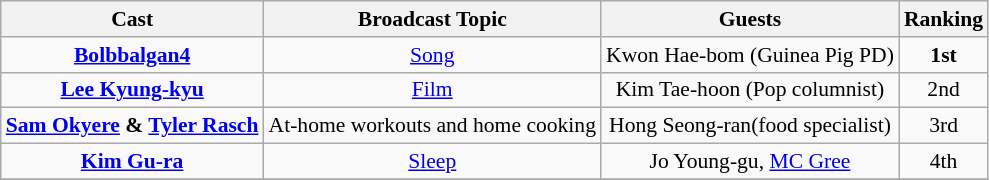<table class="wikitable" style="font-size:90%;">
<tr>
<th>Cast</th>
<th>Broadcast Topic</th>
<th>Guests</th>
<th>Ranking</th>
</tr>
<tr align="center">
<td><strong><a href='#'>Bolbbalgan4</a></strong></td>
<td><a href='#'>Song</a></td>
<td>Kwon Hae-bom (Guinea Pig PD)</td>
<td><strong>1st</strong></td>
</tr>
<tr align="center">
<td><strong><a href='#'>Lee Kyung-kyu</a></strong></td>
<td><a href='#'>Film</a></td>
<td>Kim Tae-hoon (Pop columnist)</td>
<td>2nd</td>
</tr>
<tr align="center">
<td><strong><a href='#'>Sam Okyere</a> & <a href='#'>Tyler Rasch</a></strong></td>
<td>At-home workouts and home cooking</td>
<td>Hong Seong-ran(food specialist)</td>
<td>3rd</td>
</tr>
<tr align="center">
<td><strong><a href='#'>Kim Gu-ra</a></strong></td>
<td><a href='#'>Sleep</a></td>
<td>Jo Young-gu, <a href='#'>MC Gree</a></td>
<td>4th</td>
</tr>
<tr>
</tr>
</table>
